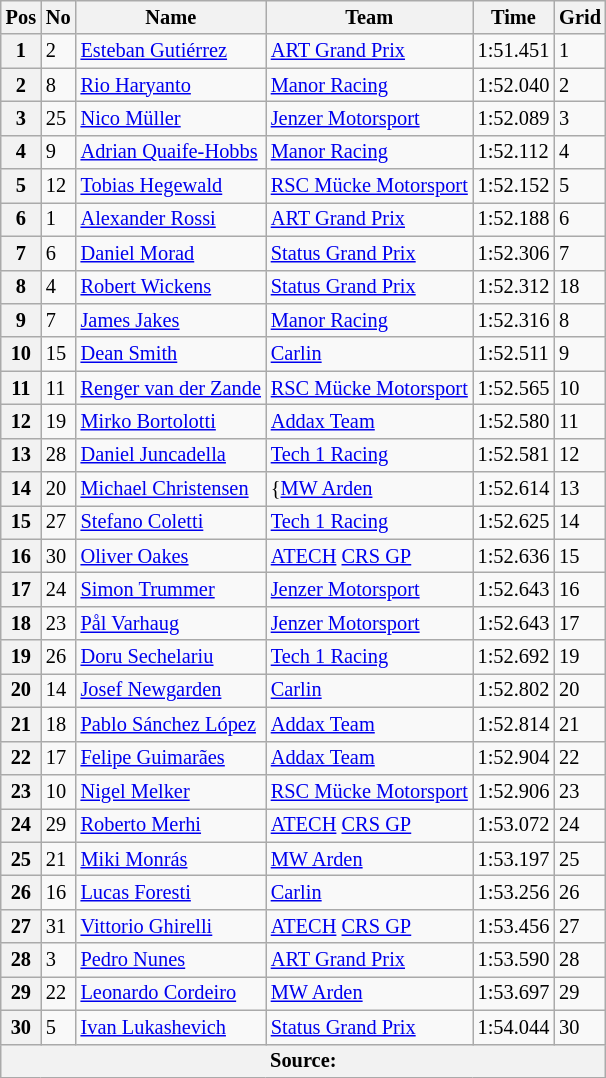<table class="wikitable" style="font-size: 85%">
<tr>
<th>Pos</th>
<th>No</th>
<th>Name</th>
<th>Team</th>
<th>Time</th>
<th>Grid</th>
</tr>
<tr>
<th>1</th>
<td>2</td>
<td> <a href='#'>Esteban Gutiérrez</a></td>
<td><a href='#'>ART Grand Prix</a></td>
<td>1:51.451</td>
<td>1</td>
</tr>
<tr>
<th>2</th>
<td>8</td>
<td> <a href='#'>Rio Haryanto</a></td>
<td><a href='#'>Manor Racing</a></td>
<td>1:52.040</td>
<td>2</td>
</tr>
<tr>
<th>3</th>
<td>25</td>
<td> <a href='#'>Nico Müller</a></td>
<td><a href='#'>Jenzer Motorsport</a></td>
<td>1:52.089</td>
<td>3</td>
</tr>
<tr>
<th>4</th>
<td>9</td>
<td> <a href='#'>Adrian Quaife-Hobbs</a></td>
<td><a href='#'>Manor Racing</a></td>
<td>1:52.112</td>
<td>4</td>
</tr>
<tr>
<th>5</th>
<td>12</td>
<td> <a href='#'>Tobias Hegewald</a></td>
<td><a href='#'>RSC Mücke Motorsport</a></td>
<td>1:52.152</td>
<td>5</td>
</tr>
<tr>
<th>6</th>
<td>1</td>
<td> <a href='#'>Alexander Rossi</a></td>
<td><a href='#'>ART Grand Prix</a></td>
<td>1:52.188</td>
<td>6</td>
</tr>
<tr>
<th>7</th>
<td>6</td>
<td> <a href='#'>Daniel Morad</a></td>
<td><a href='#'>Status Grand Prix</a></td>
<td>1:52.306</td>
<td>7</td>
</tr>
<tr>
<th>8</th>
<td>4</td>
<td> <a href='#'>Robert Wickens</a></td>
<td><a href='#'>Status Grand Prix</a></td>
<td>1:52.312</td>
<td>18</td>
</tr>
<tr>
<th>9</th>
<td>7</td>
<td> <a href='#'>James Jakes</a></td>
<td><a href='#'>Manor Racing</a></td>
<td>1:52.316</td>
<td>8</td>
</tr>
<tr>
<th>10</th>
<td>15</td>
<td> <a href='#'>Dean Smith</a></td>
<td><a href='#'>Carlin</a></td>
<td>1:52.511</td>
<td>9</td>
</tr>
<tr>
<th>11</th>
<td>11</td>
<td> <a href='#'>Renger van der Zande</a></td>
<td><a href='#'>RSC Mücke Motorsport</a></td>
<td>1:52.565</td>
<td>10</td>
</tr>
<tr>
<th>12</th>
<td>19</td>
<td> <a href='#'>Mirko Bortolotti</a></td>
<td><a href='#'>Addax Team</a></td>
<td>1:52.580</td>
<td>11</td>
</tr>
<tr>
<th>13</th>
<td>28</td>
<td> <a href='#'>Daniel Juncadella</a></td>
<td><a href='#'>Tech 1 Racing</a></td>
<td>1:52.581</td>
<td>12</td>
</tr>
<tr>
<th>14</th>
<td>20</td>
<td> <a href='#'>Michael Christensen</a></td>
<td>{<a href='#'>MW Arden</a></td>
<td>1:52.614</td>
<td>13</td>
</tr>
<tr>
<th>15</th>
<td>27</td>
<td> <a href='#'>Stefano Coletti</a></td>
<td><a href='#'>Tech 1 Racing</a></td>
<td>1:52.625</td>
<td>14</td>
</tr>
<tr>
<th>16</th>
<td>30</td>
<td> <a href='#'>Oliver Oakes</a></td>
<td><a href='#'>ATECH</a> <a href='#'>CRS GP</a></td>
<td>1:52.636</td>
<td>15</td>
</tr>
<tr>
<th>17</th>
<td>24</td>
<td> <a href='#'>Simon Trummer</a></td>
<td><a href='#'>Jenzer Motorsport</a></td>
<td>1:52.643</td>
<td>16</td>
</tr>
<tr>
<th>18</th>
<td>23</td>
<td> <a href='#'>Pål Varhaug</a></td>
<td><a href='#'>Jenzer Motorsport</a></td>
<td>1:52.643</td>
<td>17</td>
</tr>
<tr>
<th>19</th>
<td>26</td>
<td> <a href='#'>Doru Sechelariu</a></td>
<td><a href='#'>Tech 1 Racing</a></td>
<td>1:52.692</td>
<td>19</td>
</tr>
<tr>
<th>20</th>
<td>14</td>
<td> <a href='#'>Josef Newgarden</a></td>
<td><a href='#'>Carlin</a></td>
<td>1:52.802</td>
<td>20</td>
</tr>
<tr>
<th>21</th>
<td>18</td>
<td> <a href='#'>Pablo Sánchez López</a></td>
<td><a href='#'>Addax Team</a></td>
<td>1:52.814</td>
<td>21</td>
</tr>
<tr>
<th>22</th>
<td>17</td>
<td> <a href='#'>Felipe Guimarães</a></td>
<td><a href='#'>Addax Team</a></td>
<td>1:52.904</td>
<td>22</td>
</tr>
<tr>
<th>23</th>
<td>10</td>
<td> <a href='#'>Nigel Melker</a></td>
<td><a href='#'>RSC Mücke Motorsport</a></td>
<td>1:52.906</td>
<td>23</td>
</tr>
<tr>
<th>24</th>
<td>29</td>
<td> <a href='#'>Roberto Merhi</a></td>
<td><a href='#'>ATECH</a> <a href='#'>CRS GP</a></td>
<td>1:53.072</td>
<td>24</td>
</tr>
<tr>
<th>25</th>
<td>21</td>
<td> <a href='#'>Miki Monrás</a></td>
<td><a href='#'>MW Arden</a></td>
<td>1:53.197</td>
<td>25</td>
</tr>
<tr>
<th>26</th>
<td>16</td>
<td> <a href='#'>Lucas Foresti</a></td>
<td><a href='#'>Carlin</a></td>
<td>1:53.256</td>
<td>26</td>
</tr>
<tr>
<th>27</th>
<td>31</td>
<td> <a href='#'>Vittorio Ghirelli</a></td>
<td><a href='#'>ATECH</a> <a href='#'>CRS GP</a></td>
<td>1:53.456</td>
<td>27</td>
</tr>
<tr>
<th>28</th>
<td>3</td>
<td> <a href='#'>Pedro Nunes</a></td>
<td><a href='#'>ART Grand Prix</a></td>
<td>1:53.590</td>
<td>28</td>
</tr>
<tr>
<th>29</th>
<td>22</td>
<td> <a href='#'>Leonardo Cordeiro</a></td>
<td><a href='#'>MW Arden</a></td>
<td>1:53.697</td>
<td>29</td>
</tr>
<tr>
<th>30</th>
<td>5</td>
<td> <a href='#'>Ivan Lukashevich</a></td>
<td><a href='#'>Status Grand Prix</a></td>
<td>1:54.044</td>
<td>30</td>
</tr>
<tr>
<th colspan="6">Source:</th>
</tr>
</table>
